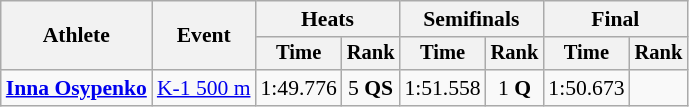<table class=wikitable style="font-size:90%">
<tr>
<th rowspan="2">Athlete</th>
<th rowspan="2">Event</th>
<th colspan="2">Heats</th>
<th colspan="2">Semifinals</th>
<th colspan="2">Final</th>
</tr>
<tr style="font-size:95%">
<th>Time</th>
<th>Rank</th>
<th>Time</th>
<th>Rank</th>
<th>Time</th>
<th>Rank</th>
</tr>
<tr align=center>
<td align=left><strong><a href='#'>Inna Osypenko</a></strong></td>
<td align=left><a href='#'>K-1 500 m</a></td>
<td>1:49.776</td>
<td>5 <strong>QS</strong></td>
<td>1:51.558</td>
<td>1 <strong>Q</strong></td>
<td>1:50.673</td>
<td></td>
</tr>
</table>
